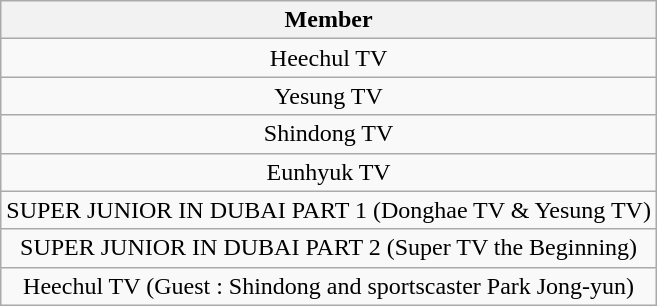<table class="wikitable" style="text-align:center">
<tr>
<th>Member</th>
</tr>
<tr>
<td>Heechul TV</td>
</tr>
<tr>
<td>Yesung TV</td>
</tr>
<tr>
<td>Shindong TV</td>
</tr>
<tr>
<td>Eunhyuk TV</td>
</tr>
<tr>
<td>SUPER JUNIOR IN DUBAI PART 1 (Donghae TV & Yesung TV)</td>
</tr>
<tr>
<td>SUPER JUNIOR IN DUBAI PART 2 (Super TV the Beginning)</td>
</tr>
<tr>
<td>Heechul TV (Guest : Shindong and sportscaster Park Jong-yun)</td>
</tr>
</table>
